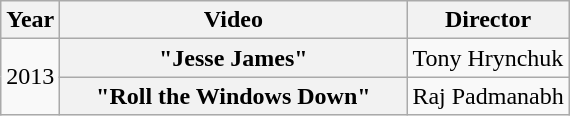<table class="wikitable plainrowheaders">
<tr>
<th>Year</th>
<th style="width:14em;">Video</th>
<th>Director</th>
</tr>
<tr>
<td rowspan="2">2013</td>
<th scope="row">"Jesse James"</th>
<td>Tony Hrynchuk</td>
</tr>
<tr>
<th scope="row">"Roll the Windows Down"</th>
<td>Raj Padmanabh</td>
</tr>
</table>
